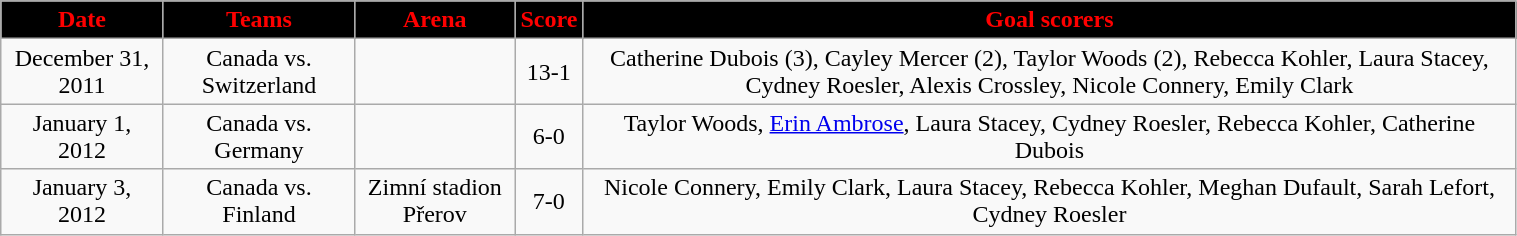<table class="wikitable" style="width:80%;">
<tr style="text-align:center; background:black; color:red;">
<td><strong>Date</strong></td>
<td><strong>Teams</strong></td>
<td><strong>Arena</strong></td>
<td><strong>Score</strong></td>
<td><strong>Goal scorers</strong></td>
</tr>
<tr style="text-align:center;" bgcolor="">
<td>December 31, 2011</td>
<td>Canada vs. Switzerland</td>
<td></td>
<td>13-1</td>
<td>Catherine Dubois (3), Cayley Mercer (2), Taylor Woods (2), Rebecca Kohler, Laura Stacey, Cydney Roesler, Alexis Crossley, Nicole Connery, Emily Clark</td>
</tr>
<tr style="text-align:center;" bgcolor="">
<td>January 1, 2012</td>
<td>Canada vs. Germany</td>
<td></td>
<td>6-0</td>
<td>Taylor Woods, <a href='#'>Erin Ambrose</a>, Laura Stacey, Cydney Roesler, Rebecca Kohler, Catherine Dubois</td>
</tr>
<tr style="text-align:center;" bgcolor="">
<td>January 3, 2012</td>
<td>Canada vs. Finland</td>
<td>Zimní stadion Přerov</td>
<td>7-0</td>
<td>Nicole Connery, Emily Clark, Laura Stacey, Rebecca Kohler, Meghan Dufault, Sarah Lefort, Cydney Roesler</td>
</tr>
</table>
